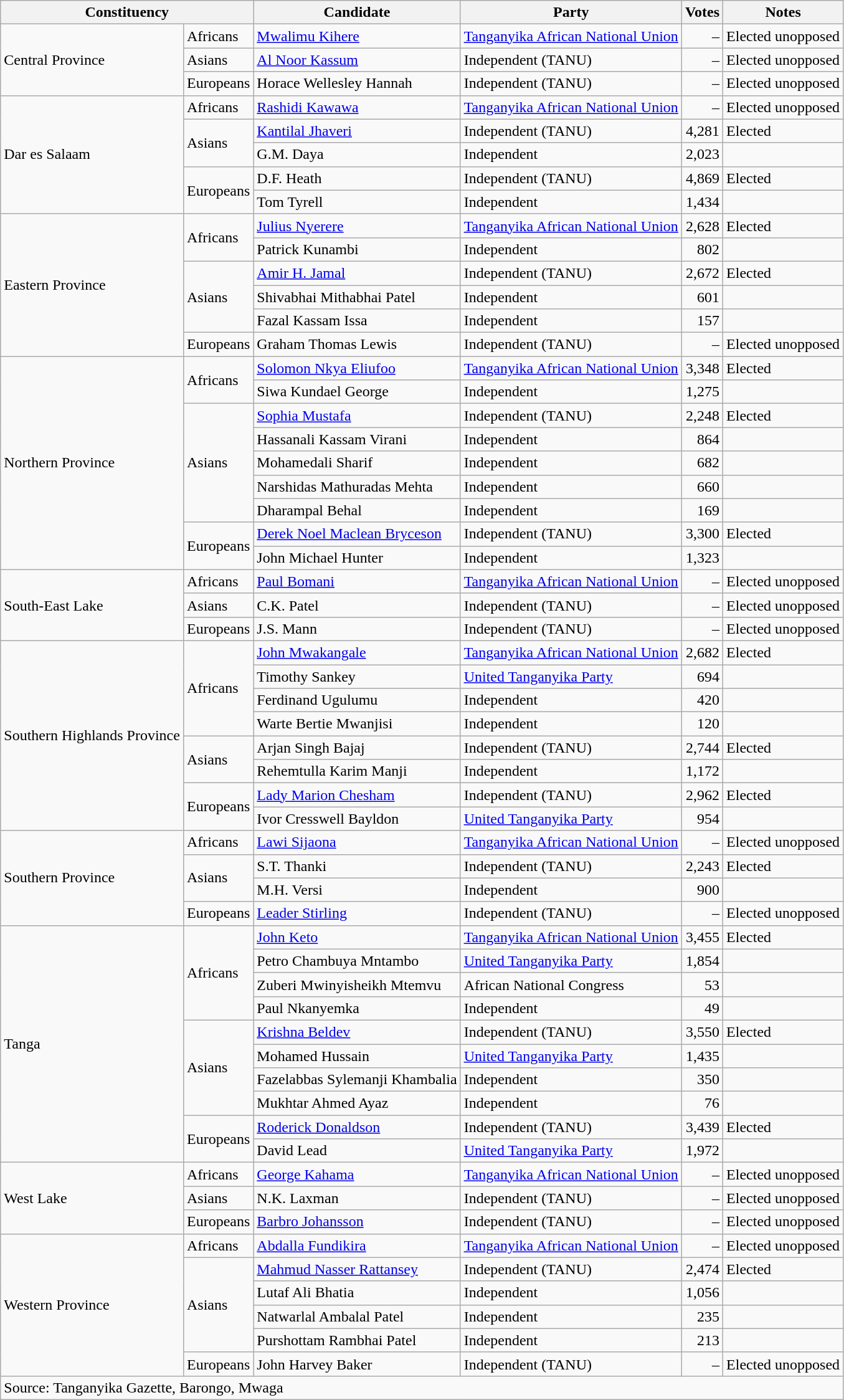<table class="wikitable sortable">
<tr>
<th colspan=2>Constituency</th>
<th>Candidate</th>
<th>Party</th>
<th>Votes</th>
<th>Notes</th>
</tr>
<tr>
<td rowspan=3>Central Province</td>
<td>Africans</td>
<td><a href='#'>Mwalimu Kihere</a></td>
<td><a href='#'>Tanganyika African National Union</a></td>
<td align=right>–</td>
<td>Elected unopposed</td>
</tr>
<tr>
<td>Asians</td>
<td><a href='#'>Al Noor Kassum</a></td>
<td>Independent (TANU)</td>
<td align=right>–</td>
<td>Elected unopposed</td>
</tr>
<tr>
<td>Europeans</td>
<td>Horace Wellesley Hannah</td>
<td>Independent (TANU)</td>
<td align=right>–</td>
<td>Elected unopposed</td>
</tr>
<tr>
<td rowspan=5>Dar es Salaam</td>
<td>Africans</td>
<td><a href='#'>Rashidi Kawawa</a></td>
<td><a href='#'>Tanganyika African National Union</a></td>
<td align=right>–</td>
<td>Elected unopposed</td>
</tr>
<tr>
<td rowspan=2>Asians</td>
<td><a href='#'>Kantilal Jhaveri</a></td>
<td>Independent (TANU)</td>
<td align=right>4,281</td>
<td>Elected</td>
</tr>
<tr>
<td>G.M. Daya</td>
<td>Independent</td>
<td align=right>2,023</td>
<td></td>
</tr>
<tr>
<td rowspan=2>Europeans</td>
<td>D.F. Heath</td>
<td>Independent (TANU)</td>
<td align=right>4,869</td>
<td>Elected</td>
</tr>
<tr>
<td>Tom Tyrell</td>
<td>Independent</td>
<td align=right>1,434</td>
<td></td>
</tr>
<tr>
<td rowspan=6>Eastern Province</td>
<td rowspan=2>Africans</td>
<td><a href='#'>Julius Nyerere</a></td>
<td><a href='#'>Tanganyika African National Union</a></td>
<td align=right>2,628</td>
<td>Elected</td>
</tr>
<tr>
<td>Patrick Kunambi</td>
<td>Independent</td>
<td align=right>802</td>
<td></td>
</tr>
<tr>
<td rowspan=3>Asians</td>
<td><a href='#'>Amir H. Jamal</a></td>
<td>Independent (TANU)</td>
<td align=right>2,672</td>
<td>Elected</td>
</tr>
<tr>
<td>Shivabhai Mithabhai Patel</td>
<td>Independent</td>
<td align=right>601</td>
<td></td>
</tr>
<tr>
<td>Fazal Kassam Issa</td>
<td>Independent</td>
<td align=right>157</td>
<td></td>
</tr>
<tr>
<td>Europeans</td>
<td>Graham Thomas Lewis</td>
<td>Independent (TANU)</td>
<td align=right>–</td>
<td>Elected unopposed</td>
</tr>
<tr>
<td rowspan=9>Northern Province</td>
<td rowspan=2>Africans</td>
<td><a href='#'>Solomon Nkya Eliufoo</a></td>
<td><a href='#'>Tanganyika African National Union</a></td>
<td align=right>3,348</td>
<td>Elected</td>
</tr>
<tr>
<td>Siwa Kundael George</td>
<td>Independent</td>
<td align=right>1,275</td>
<td></td>
</tr>
<tr>
<td rowspan=5>Asians</td>
<td><a href='#'>Sophia Mustafa</a></td>
<td>Independent (TANU)</td>
<td align=right>2,248</td>
<td>Elected</td>
</tr>
<tr>
<td>Hassanali Kassam Virani</td>
<td>Independent</td>
<td align=right>864</td>
<td></td>
</tr>
<tr>
<td>Mohamedali Sharif</td>
<td>Independent</td>
<td align=right>682</td>
<td></td>
</tr>
<tr>
<td>Narshidas Mathuradas Mehta</td>
<td>Independent</td>
<td align=right>660</td>
<td></td>
</tr>
<tr>
<td>Dharampal Behal</td>
<td>Independent</td>
<td align=right>169</td>
<td></td>
</tr>
<tr>
<td rowspan=2>Europeans</td>
<td><a href='#'>Derek Noel Maclean Bryceson</a></td>
<td>Independent (TANU)</td>
<td align=right>3,300</td>
<td>Elected</td>
</tr>
<tr>
<td>John Michael Hunter</td>
<td>Independent</td>
<td align=right>1,323</td>
<td></td>
</tr>
<tr>
<td rowspan=3>South-East Lake</td>
<td>Africans</td>
<td><a href='#'>Paul Bomani</a></td>
<td><a href='#'>Tanganyika African National Union</a></td>
<td align=right>–</td>
<td>Elected unopposed</td>
</tr>
<tr>
<td>Asians</td>
<td>C.K. Patel</td>
<td>Independent (TANU)</td>
<td align=right>–</td>
<td>Elected unopposed</td>
</tr>
<tr>
<td>Europeans</td>
<td>J.S. Mann</td>
<td>Independent (TANU)</td>
<td align=right>–</td>
<td>Elected unopposed</td>
</tr>
<tr>
<td rowspan=8>Southern Highlands Province</td>
<td rowspan=4>Africans</td>
<td><a href='#'>John Mwakangale</a></td>
<td><a href='#'>Tanganyika African National Union</a></td>
<td align=right>2,682</td>
<td>Elected</td>
</tr>
<tr>
<td>Timothy Sankey</td>
<td><a href='#'>United Tanganyika Party</a></td>
<td align=right>694</td>
<td></td>
</tr>
<tr>
<td>Ferdinand Ugulumu</td>
<td>Independent</td>
<td align=right>420</td>
<td></td>
</tr>
<tr>
<td>Warte Bertie Mwanjisi</td>
<td>Independent</td>
<td align=right>120</td>
<td></td>
</tr>
<tr>
<td rowspan=2>Asians</td>
<td>Arjan Singh Bajaj</td>
<td>Independent (TANU)</td>
<td align=right>2,744</td>
<td>Elected</td>
</tr>
<tr>
<td>Rehemtulla Karim Manji</td>
<td>Independent</td>
<td align=right>1,172</td>
<td></td>
</tr>
<tr>
<td rowspan=2>Europeans</td>
<td><a href='#'>Lady Marion Chesham</a></td>
<td>Independent (TANU)</td>
<td align=right>2,962</td>
<td>Elected</td>
</tr>
<tr>
<td>Ivor Cresswell Bayldon</td>
<td><a href='#'>United Tanganyika Party</a></td>
<td align=right>954</td>
<td></td>
</tr>
<tr>
<td rowspan=4>Southern Province</td>
<td>Africans</td>
<td><a href='#'>Lawi Sijaona</a></td>
<td><a href='#'>Tanganyika African National Union</a></td>
<td align=right>–</td>
<td>Elected unopposed</td>
</tr>
<tr>
<td rowspan=2>Asians</td>
<td>S.T. Thanki</td>
<td>Independent (TANU)</td>
<td align=right>2,243</td>
<td>Elected</td>
</tr>
<tr>
<td>M.H. Versi</td>
<td>Independent</td>
<td align=right>900</td>
<td></td>
</tr>
<tr>
<td>Europeans</td>
<td><a href='#'>Leader Stirling</a></td>
<td>Independent (TANU)</td>
<td align=right>–</td>
<td>Elected unopposed</td>
</tr>
<tr>
<td rowspan=10>Tanga</td>
<td rowspan=4>Africans</td>
<td><a href='#'>John Keto</a></td>
<td><a href='#'>Tanganyika African National Union</a></td>
<td align=right>3,455</td>
<td>Elected</td>
</tr>
<tr>
<td>Petro Chambuya Mntambo</td>
<td><a href='#'>United Tanganyika Party</a></td>
<td align=right>1,854</td>
<td></td>
</tr>
<tr>
<td>Zuberi Mwinyisheikh Mtemvu</td>
<td>African National Congress</td>
<td align=right>53</td>
<td></td>
</tr>
<tr>
<td>Paul Nkanyemka</td>
<td>Independent</td>
<td align=right>49</td>
<td></td>
</tr>
<tr>
<td rowspan=4>Asians</td>
<td><a href='#'>Krishna Beldev</a></td>
<td>Independent (TANU)</td>
<td align=right>3,550</td>
<td>Elected</td>
</tr>
<tr>
<td>Mohamed Hussain</td>
<td><a href='#'>United Tanganyika Party</a></td>
<td align=right>1,435</td>
<td></td>
</tr>
<tr>
<td>Fazelabbas Sylemanji Khambalia</td>
<td>Independent</td>
<td align=right>350</td>
<td></td>
</tr>
<tr>
<td>Mukhtar Ahmed Ayaz</td>
<td>Independent</td>
<td align=right>76</td>
<td></td>
</tr>
<tr>
<td rowspan=2>Europeans</td>
<td><a href='#'>Roderick Donaldson</a></td>
<td>Independent (TANU)</td>
<td align=right>3,439</td>
<td>Elected</td>
</tr>
<tr>
<td>David Lead</td>
<td><a href='#'>United Tanganyika Party</a></td>
<td align=right>1,972</td>
<td></td>
</tr>
<tr>
<td rowspan=3>West Lake</td>
<td>Africans</td>
<td><a href='#'>George Kahama</a></td>
<td><a href='#'>Tanganyika African National Union</a></td>
<td align=right>–</td>
<td>Elected unopposed</td>
</tr>
<tr>
<td>Asians</td>
<td>N.K. Laxman</td>
<td>Independent (TANU)</td>
<td align=right>–</td>
<td>Elected unopposed</td>
</tr>
<tr>
<td>Europeans</td>
<td><a href='#'>Barbro Johansson</a></td>
<td>Independent (TANU)</td>
<td align=right>–</td>
<td>Elected unopposed</td>
</tr>
<tr>
<td rowspan=6>Western Province</td>
<td>Africans</td>
<td><a href='#'>Abdalla Fundikira</a></td>
<td><a href='#'>Tanganyika African National Union</a></td>
<td align=right>–</td>
<td>Elected unopposed</td>
</tr>
<tr>
<td rowspan=4>Asians</td>
<td><a href='#'>Mahmud Nasser Rattansey</a></td>
<td>Independent (TANU)</td>
<td align=right>2,474</td>
<td>Elected</td>
</tr>
<tr>
<td>Lutaf Ali Bhatia</td>
<td>Independent</td>
<td align=right>1,056</td>
<td></td>
</tr>
<tr>
<td>Natwarlal Ambalal Patel</td>
<td>Independent</td>
<td align=right>235</td>
<td></td>
</tr>
<tr>
<td>Purshottam Rambhai Patel</td>
<td>Independent</td>
<td align=right>213</td>
<td></td>
</tr>
<tr>
<td>Europeans</td>
<td>John Harvey Baker</td>
<td>Independent (TANU)</td>
<td align=right>–</td>
<td>Elected unopposed</td>
</tr>
<tr>
<td colspan=6>Source: Tanganyika Gazette, Barongo, Mwaga</td>
</tr>
</table>
